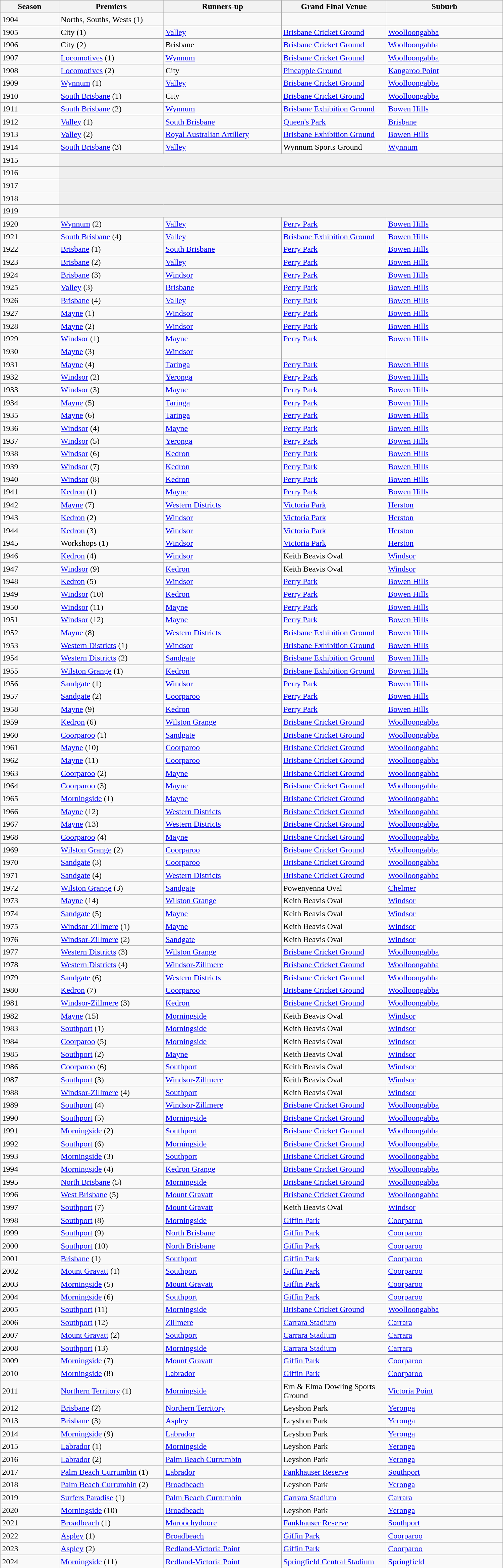<table class="wikitable sortable" width="1000px">
<tr>
<th width=010px>Season</th>
<th width=090px>Premiers</th>
<th width=090px>Runners-up</th>
<th width=090px>Grand Final Venue</th>
<th width=090px>Suburb</th>
</tr>
<tr>
<td>1904</td>
<td>Norths, Souths, Wests (1)</td>
<td></td>
<td></td>
<td></td>
</tr>
<tr>
<td>1905</td>
<td>City (1)</td>
<td><a href='#'>Valley</a></td>
<td><a href='#'>Brisbane Cricket Ground</a></td>
<td><a href='#'>Woolloongabba</a></td>
</tr>
<tr>
<td>1906</td>
<td>City (2)</td>
<td>Brisbane</td>
<td><a href='#'>Brisbane Cricket Ground</a></td>
<td><a href='#'>Woolloongabba</a></td>
</tr>
<tr>
<td>1907</td>
<td><a href='#'>Locomotives</a> (1)</td>
<td><a href='#'>Wynnum</a></td>
<td><a href='#'>Brisbane Cricket Ground</a></td>
<td><a href='#'>Woolloongabba</a></td>
</tr>
<tr>
<td>1908</td>
<td><a href='#'>Locomotives</a> (2)</td>
<td>City</td>
<td><a href='#'>Pineapple Ground</a></td>
<td><a href='#'>Kangaroo Point</a></td>
</tr>
<tr>
<td>1909</td>
<td><a href='#'>Wynnum</a> (1)</td>
<td><a href='#'>Valley</a></td>
<td><a href='#'>Brisbane Cricket Ground</a></td>
<td><a href='#'>Woolloongabba</a></td>
</tr>
<tr>
<td>1910</td>
<td><a href='#'>South Brisbane</a> (1)</td>
<td>City</td>
<td><a href='#'>Brisbane Cricket Ground</a></td>
<td><a href='#'>Woolloongabba</a></td>
</tr>
<tr>
<td>1911</td>
<td><a href='#'>South Brisbane</a> (2)</td>
<td><a href='#'>Wynnum</a></td>
<td><a href='#'>Brisbane Exhibition Ground</a></td>
<td><a href='#'>Bowen Hills</a></td>
</tr>
<tr>
<td>1912</td>
<td><a href='#'>Valley</a> (1)</td>
<td><a href='#'>South Brisbane</a></td>
<td><a href='#'>Queen's Park</a></td>
<td><a href='#'>Brisbane</a></td>
</tr>
<tr>
<td>1913</td>
<td><a href='#'>Valley</a> (2)</td>
<td><a href='#'>Royal Australian Artillery</a></td>
<td><a href='#'>Brisbane Exhibition Ground</a></td>
<td><a href='#'>Bowen Hills</a></td>
</tr>
<tr>
<td>1914</td>
<td><a href='#'>South Brisbane</a> (3)</td>
<td><a href='#'>Valley</a></td>
<td>Wynnum Sports Ground</td>
<td><a href='#'>Wynnum</a></td>
</tr>
<tr>
<td>1915</td>
<td colspan=4 style=background:#efefef></td>
</tr>
<tr>
<td>1916</td>
<td colspan=4 style=background:#efefef></td>
</tr>
<tr>
<td>1917</td>
<td colspan=4 style=background:#efefef></td>
</tr>
<tr>
<td>1918</td>
<td colspan=4 style=background:#efefef></td>
</tr>
<tr>
<td>1919</td>
<td colspan=4 style=background:#efefef></td>
</tr>
<tr>
<td>1920</td>
<td><a href='#'>Wynnum</a> (2)</td>
<td><a href='#'>Valley</a></td>
<td><a href='#'>Perry Park</a></td>
<td><a href='#'>Bowen Hills</a></td>
</tr>
<tr>
<td>1921</td>
<td><a href='#'>South Brisbane</a> (4)</td>
<td><a href='#'>Valley</a></td>
<td><a href='#'>Brisbane Exhibition Ground</a></td>
<td><a href='#'>Bowen Hills</a></td>
</tr>
<tr>
<td>1922</td>
<td><a href='#'>Brisbane</a> (1)</td>
<td><a href='#'>South Brisbane</a></td>
<td><a href='#'>Perry Park</a></td>
<td><a href='#'>Bowen Hills</a></td>
</tr>
<tr>
<td>1923</td>
<td><a href='#'>Brisbane</a> (2)</td>
<td><a href='#'>Valley</a></td>
<td><a href='#'>Perry Park</a></td>
<td><a href='#'>Bowen Hills</a></td>
</tr>
<tr>
<td>1924</td>
<td><a href='#'>Brisbane</a> (3)</td>
<td><a href='#'>Windsor</a></td>
<td><a href='#'>Perry Park</a></td>
<td><a href='#'>Bowen Hills</a></td>
</tr>
<tr>
<td>1925</td>
<td><a href='#'>Valley</a> (3)</td>
<td><a href='#'>Brisbane</a></td>
<td><a href='#'>Perry Park</a></td>
<td><a href='#'>Bowen Hills</a></td>
</tr>
<tr>
<td>1926</td>
<td><a href='#'>Brisbane</a> (4)</td>
<td><a href='#'>Valley</a></td>
<td><a href='#'>Perry Park</a></td>
<td><a href='#'>Bowen Hills</a></td>
</tr>
<tr>
<td>1927</td>
<td><a href='#'>Mayne</a> (1)</td>
<td><a href='#'>Windsor</a></td>
<td><a href='#'>Perry Park</a></td>
<td><a href='#'>Bowen Hills</a></td>
</tr>
<tr>
<td>1928</td>
<td><a href='#'>Mayne</a> (2)</td>
<td><a href='#'>Windsor</a></td>
<td><a href='#'>Perry Park</a></td>
<td><a href='#'>Bowen Hills</a></td>
</tr>
<tr>
<td>1929</td>
<td><a href='#'>Windsor</a> (1)</td>
<td><a href='#'>Mayne</a></td>
<td><a href='#'>Perry Park</a></td>
<td><a href='#'>Bowen Hills</a></td>
</tr>
<tr>
<td>1930</td>
<td><a href='#'>Mayne</a> (3)</td>
<td><a href='#'>Windsor</a></td>
<td></td>
<td></td>
</tr>
<tr>
<td>1931</td>
<td><a href='#'>Mayne</a> (4)</td>
<td><a href='#'>Taringa</a></td>
<td><a href='#'>Perry Park</a></td>
<td><a href='#'>Bowen Hills</a></td>
</tr>
<tr>
<td>1932</td>
<td><a href='#'>Windsor</a> (2)</td>
<td><a href='#'>Yeronga</a></td>
<td><a href='#'>Perry Park</a></td>
<td><a href='#'>Bowen Hills</a></td>
</tr>
<tr>
<td>1933</td>
<td><a href='#'>Windsor</a> (3)</td>
<td><a href='#'>Mayne</a></td>
<td><a href='#'>Perry Park</a></td>
<td><a href='#'>Bowen Hills</a></td>
</tr>
<tr>
<td>1934</td>
<td><a href='#'>Mayne</a> (5)</td>
<td><a href='#'>Taringa</a></td>
<td><a href='#'>Perry Park</a></td>
<td><a href='#'>Bowen Hills</a></td>
</tr>
<tr>
<td>1935</td>
<td><a href='#'>Mayne</a> (6)</td>
<td><a href='#'>Taringa</a></td>
<td><a href='#'>Perry Park</a></td>
<td><a href='#'>Bowen Hills</a></td>
</tr>
<tr>
<td>1936</td>
<td><a href='#'>Windsor</a> (4)</td>
<td><a href='#'>Mayne</a></td>
<td><a href='#'>Perry Park</a></td>
<td><a href='#'>Bowen Hills</a></td>
</tr>
<tr>
<td>1937</td>
<td><a href='#'>Windsor</a> (5)</td>
<td><a href='#'>Yeronga</a></td>
<td><a href='#'>Perry Park</a></td>
<td><a href='#'>Bowen Hills</a></td>
</tr>
<tr>
<td>1938</td>
<td><a href='#'>Windsor</a> (6)</td>
<td><a href='#'>Kedron</a></td>
<td><a href='#'>Perry Park</a></td>
<td><a href='#'>Bowen Hills</a></td>
</tr>
<tr>
<td>1939</td>
<td><a href='#'>Windsor</a> (7)</td>
<td><a href='#'>Kedron</a></td>
<td><a href='#'>Perry Park</a></td>
<td><a href='#'>Bowen Hills</a></td>
</tr>
<tr>
<td>1940</td>
<td><a href='#'>Windsor</a> (8)</td>
<td><a href='#'>Kedron</a></td>
<td><a href='#'>Perry Park</a></td>
<td><a href='#'>Bowen Hills</a></td>
</tr>
<tr>
<td>1941</td>
<td><a href='#'>Kedron</a> (1)</td>
<td><a href='#'>Mayne</a></td>
<td><a href='#'>Perry Park</a></td>
<td><a href='#'>Bowen Hills</a></td>
</tr>
<tr>
<td>1942</td>
<td><a href='#'>Mayne</a> (7)</td>
<td><a href='#'>Western Districts</a></td>
<td><a href='#'>Victoria Park</a></td>
<td><a href='#'>Herston</a></td>
</tr>
<tr>
<td>1943</td>
<td><a href='#'>Kedron</a> (2)</td>
<td><a href='#'>Windsor</a></td>
<td><a href='#'>Victoria Park</a></td>
<td><a href='#'>Herston</a></td>
</tr>
<tr>
<td>1944</td>
<td><a href='#'>Kedron</a> (3)</td>
<td><a href='#'>Windsor</a></td>
<td><a href='#'>Victoria Park</a></td>
<td><a href='#'>Herston</a></td>
</tr>
<tr>
<td>1945</td>
<td>Workshops (1)</td>
<td><a href='#'>Windsor</a></td>
<td><a href='#'>Victoria Park</a></td>
<td><a href='#'>Herston</a></td>
</tr>
<tr>
<td>1946</td>
<td><a href='#'>Kedron</a> (4)</td>
<td><a href='#'>Windsor</a></td>
<td>Keith Beavis Oval</td>
<td><a href='#'>Windsor</a></td>
</tr>
<tr>
<td>1947</td>
<td><a href='#'>Windsor</a> (9)</td>
<td><a href='#'>Kedron</a></td>
<td>Keith Beavis Oval</td>
<td><a href='#'>Windsor</a></td>
</tr>
<tr>
<td>1948</td>
<td><a href='#'>Kedron</a> (5)</td>
<td><a href='#'>Windsor</a></td>
<td><a href='#'>Perry Park</a></td>
<td><a href='#'>Bowen Hills</a></td>
</tr>
<tr>
<td>1949</td>
<td><a href='#'>Windsor</a> (10)</td>
<td><a href='#'>Kedron</a></td>
<td><a href='#'>Perry Park</a></td>
<td><a href='#'>Bowen Hills</a></td>
</tr>
<tr>
<td>1950</td>
<td><a href='#'>Windsor</a> (11)</td>
<td><a href='#'>Mayne</a></td>
<td><a href='#'>Perry Park</a></td>
<td><a href='#'>Bowen Hills</a></td>
</tr>
<tr>
<td>1951</td>
<td><a href='#'>Windsor</a> (12)</td>
<td><a href='#'>Mayne</a></td>
<td><a href='#'>Perry Park</a></td>
<td><a href='#'>Bowen Hills</a></td>
</tr>
<tr>
<td>1952</td>
<td><a href='#'>Mayne</a> (8)</td>
<td><a href='#'>Western Districts</a></td>
<td><a href='#'>Brisbane Exhibition Ground</a></td>
<td><a href='#'>Bowen Hills</a></td>
</tr>
<tr>
<td>1953</td>
<td><a href='#'>Western Districts</a> (1)</td>
<td><a href='#'>Windsor</a></td>
<td><a href='#'>Brisbane Exhibition Ground</a></td>
<td><a href='#'>Bowen Hills</a></td>
</tr>
<tr>
<td>1954</td>
<td><a href='#'>Western Districts</a> (2)</td>
<td><a href='#'>Sandgate</a></td>
<td><a href='#'>Brisbane Exhibition Ground</a></td>
<td><a href='#'>Bowen Hills</a></td>
</tr>
<tr>
<td>1955</td>
<td><a href='#'>Wilston Grange</a> (1)</td>
<td><a href='#'>Kedron</a></td>
<td><a href='#'>Brisbane Exhibition Ground</a></td>
<td><a href='#'>Bowen Hills</a></td>
</tr>
<tr>
<td>1956</td>
<td><a href='#'>Sandgate</a> (1)</td>
<td><a href='#'>Windsor</a></td>
<td><a href='#'>Perry Park</a></td>
<td><a href='#'>Bowen Hills</a></td>
</tr>
<tr>
<td>1957</td>
<td><a href='#'>Sandgate</a> (2)</td>
<td><a href='#'>Coorparoo</a></td>
<td><a href='#'>Perry Park</a></td>
<td><a href='#'>Bowen Hills</a></td>
</tr>
<tr>
<td>1958</td>
<td><a href='#'>Mayne</a> (9)</td>
<td><a href='#'>Kedron</a></td>
<td><a href='#'>Perry Park</a></td>
<td><a href='#'>Bowen Hills</a></td>
</tr>
<tr>
<td>1959</td>
<td><a href='#'>Kedron</a> (6)</td>
<td><a href='#'>Wilston Grange</a></td>
<td><a href='#'>Brisbane Cricket Ground</a></td>
<td><a href='#'>Woolloongabba</a></td>
</tr>
<tr>
<td>1960</td>
<td><a href='#'>Coorparoo</a> (1)</td>
<td><a href='#'>Sandgate</a></td>
<td><a href='#'>Brisbane Cricket Ground</a></td>
<td><a href='#'>Woolloongabba</a></td>
</tr>
<tr>
<td>1961</td>
<td><a href='#'>Mayne</a> (10)</td>
<td><a href='#'>Coorparoo</a></td>
<td><a href='#'>Brisbane Cricket Ground</a></td>
<td><a href='#'>Woolloongabba</a></td>
</tr>
<tr>
<td>1962</td>
<td><a href='#'>Mayne</a> (11)</td>
<td><a href='#'>Coorparoo</a></td>
<td><a href='#'>Brisbane Cricket Ground</a></td>
<td><a href='#'>Woolloongabba</a></td>
</tr>
<tr>
<td>1963</td>
<td><a href='#'>Coorparoo</a> (2)</td>
<td><a href='#'>Mayne</a></td>
<td><a href='#'>Brisbane Cricket Ground</a></td>
<td><a href='#'>Woolloongabba</a></td>
</tr>
<tr>
<td>1964</td>
<td><a href='#'>Coorparoo</a> (3)</td>
<td><a href='#'>Mayne</a></td>
<td><a href='#'>Brisbane Cricket Ground</a></td>
<td><a href='#'>Woolloongabba</a></td>
</tr>
<tr>
<td>1965</td>
<td><a href='#'>Morningside</a> (1)</td>
<td><a href='#'>Mayne</a></td>
<td><a href='#'>Brisbane Cricket Ground</a></td>
<td><a href='#'>Woolloongabba</a></td>
</tr>
<tr>
<td>1966</td>
<td><a href='#'>Mayne</a> (12)</td>
<td><a href='#'>Western Districts</a></td>
<td><a href='#'>Brisbane Cricket Ground</a></td>
<td><a href='#'>Woolloongabba</a></td>
</tr>
<tr>
<td>1967</td>
<td><a href='#'>Mayne</a> (13)</td>
<td><a href='#'>Western Districts</a></td>
<td><a href='#'>Brisbane Cricket Ground</a></td>
<td><a href='#'>Woolloongabba</a></td>
</tr>
<tr>
<td>1968</td>
<td><a href='#'>Coorparoo</a> (4)</td>
<td><a href='#'>Mayne</a></td>
<td><a href='#'>Brisbane Cricket Ground</a></td>
<td><a href='#'>Woolloongabba</a></td>
</tr>
<tr>
<td>1969</td>
<td><a href='#'>Wilston Grange</a> (2)</td>
<td><a href='#'>Coorparoo</a></td>
<td><a href='#'>Brisbane Cricket Ground</a></td>
<td><a href='#'>Woolloongabba</a></td>
</tr>
<tr>
<td>1970</td>
<td><a href='#'>Sandgate</a> (3)</td>
<td><a href='#'>Coorparoo</a></td>
<td><a href='#'>Brisbane Cricket Ground</a></td>
<td><a href='#'>Woolloongabba</a></td>
</tr>
<tr>
<td>1971</td>
<td><a href='#'>Sandgate</a> (4)</td>
<td><a href='#'>Western Districts</a></td>
<td><a href='#'>Brisbane Cricket Ground</a></td>
<td><a href='#'>Woolloongabba</a></td>
</tr>
<tr>
<td>1972</td>
<td><a href='#'>Wilston Grange</a> (3)</td>
<td><a href='#'>Sandgate</a></td>
<td>Powenyenna Oval</td>
<td><a href='#'>Chelmer</a></td>
</tr>
<tr>
<td>1973</td>
<td><a href='#'>Mayne</a> (14)</td>
<td><a href='#'>Wilston Grange</a></td>
<td>Keith Beavis Oval</td>
<td><a href='#'>Windsor</a></td>
</tr>
<tr>
<td>1974</td>
<td><a href='#'>Sandgate</a> (5)</td>
<td><a href='#'>Mayne</a></td>
<td>Keith Beavis Oval</td>
<td><a href='#'>Windsor</a></td>
</tr>
<tr>
<td>1975</td>
<td><a href='#'>Windsor-Zillmere</a> (1)</td>
<td><a href='#'>Mayne</a></td>
<td>Keith Beavis Oval</td>
<td><a href='#'>Windsor</a></td>
</tr>
<tr>
<td>1976</td>
<td><a href='#'>Windsor-Zillmere</a> (2)</td>
<td><a href='#'>Sandgate</a></td>
<td>Keith Beavis Oval</td>
<td><a href='#'>Windsor</a></td>
</tr>
<tr>
<td>1977</td>
<td><a href='#'>Western Districts</a> (3)</td>
<td><a href='#'>Wilston Grange</a></td>
<td><a href='#'>Brisbane Cricket Ground</a></td>
<td><a href='#'>Woolloongabba</a></td>
</tr>
<tr>
<td>1978</td>
<td><a href='#'>Western Districts</a> (4)</td>
<td><a href='#'>Windsor-Zillmere</a></td>
<td><a href='#'>Brisbane Cricket Ground</a></td>
<td><a href='#'>Woolloongabba</a></td>
</tr>
<tr>
<td>1979</td>
<td><a href='#'>Sandgate</a> (6)</td>
<td><a href='#'>Western Districts</a></td>
<td><a href='#'>Brisbane Cricket Ground</a></td>
<td><a href='#'>Woolloongabba</a></td>
</tr>
<tr>
<td>1980</td>
<td><a href='#'>Kedron</a> (7)</td>
<td><a href='#'>Coorparoo</a></td>
<td><a href='#'>Brisbane Cricket Ground</a></td>
<td><a href='#'>Woolloongabba</a></td>
</tr>
<tr>
<td>1981</td>
<td><a href='#'>Windsor-Zillmere</a> (3)</td>
<td><a href='#'>Kedron</a></td>
<td><a href='#'>Brisbane Cricket Ground</a></td>
<td><a href='#'>Woolloongabba</a></td>
</tr>
<tr>
<td>1982</td>
<td><a href='#'>Mayne</a> (15)</td>
<td><a href='#'>Morningside</a></td>
<td>Keith Beavis Oval</td>
<td><a href='#'>Windsor</a></td>
</tr>
<tr>
<td>1983</td>
<td><a href='#'>Southport</a> (1)</td>
<td><a href='#'>Morningside</a></td>
<td>Keith Beavis Oval</td>
<td><a href='#'>Windsor</a></td>
</tr>
<tr>
<td>1984</td>
<td><a href='#'>Coorparoo</a> (5)</td>
<td><a href='#'>Morningside</a></td>
<td>Keith Beavis Oval</td>
<td><a href='#'>Windsor</a></td>
</tr>
<tr>
<td>1985</td>
<td><a href='#'>Southport</a> (2)</td>
<td><a href='#'>Mayne</a></td>
<td>Keith Beavis Oval</td>
<td><a href='#'>Windsor</a></td>
</tr>
<tr>
<td>1986</td>
<td><a href='#'>Coorparoo</a> (6)</td>
<td><a href='#'>Southport</a></td>
<td>Keith Beavis Oval</td>
<td><a href='#'>Windsor</a></td>
</tr>
<tr>
<td>1987</td>
<td><a href='#'>Southport</a> (3)</td>
<td><a href='#'>Windsor-Zillmere</a></td>
<td>Keith Beavis Oval</td>
<td><a href='#'>Windsor</a></td>
</tr>
<tr>
<td>1988</td>
<td><a href='#'>Windsor-Zillmere</a> (4)</td>
<td><a href='#'>Southport</a></td>
<td>Keith Beavis Oval</td>
<td><a href='#'>Windsor</a></td>
</tr>
<tr>
<td>1989</td>
<td><a href='#'>Southport</a> (4)</td>
<td><a href='#'>Windsor-Zillmere</a></td>
<td><a href='#'>Brisbane Cricket Ground</a></td>
<td><a href='#'>Woolloongabba</a></td>
</tr>
<tr>
<td>1990</td>
<td><a href='#'>Southport</a> (5)</td>
<td><a href='#'>Morningside</a></td>
<td><a href='#'>Brisbane Cricket Ground</a></td>
<td><a href='#'>Woolloongabba</a></td>
</tr>
<tr>
<td>1991</td>
<td><a href='#'>Morningside</a> (2)</td>
<td><a href='#'>Southport</a></td>
<td><a href='#'>Brisbane Cricket Ground</a></td>
<td><a href='#'>Woolloongabba</a></td>
</tr>
<tr>
<td>1992</td>
<td><a href='#'>Southport</a> (6)</td>
<td><a href='#'>Morningside</a></td>
<td><a href='#'>Brisbane Cricket Ground</a></td>
<td><a href='#'>Woolloongabba</a></td>
</tr>
<tr>
<td>1993</td>
<td><a href='#'>Morningside</a> (3)</td>
<td><a href='#'>Southport</a></td>
<td><a href='#'>Brisbane Cricket Ground</a></td>
<td><a href='#'>Woolloongabba</a></td>
</tr>
<tr>
<td>1994</td>
<td><a href='#'>Morningside</a> (4)</td>
<td><a href='#'>Kedron Grange</a></td>
<td><a href='#'>Brisbane Cricket Ground</a></td>
<td><a href='#'>Woolloongabba</a></td>
</tr>
<tr>
<td>1995</td>
<td><a href='#'>North Brisbane</a> (5)</td>
<td><a href='#'>Morningside</a></td>
<td><a href='#'>Brisbane Cricket Ground</a></td>
<td><a href='#'>Woolloongabba</a></td>
</tr>
<tr>
<td>1996</td>
<td><a href='#'>West Brisbane</a> (5)</td>
<td><a href='#'>Mount Gravatt</a></td>
<td><a href='#'>Brisbane Cricket Ground</a></td>
<td><a href='#'>Woolloongabba</a></td>
</tr>
<tr>
<td>1997</td>
<td><a href='#'>Southport</a> (7)</td>
<td><a href='#'>Mount Gravatt</a></td>
<td>Keith Beavis Oval</td>
<td><a href='#'>Windsor</a></td>
</tr>
<tr>
<td>1998</td>
<td><a href='#'>Southport</a> (8)</td>
<td><a href='#'>Morningside</a></td>
<td><a href='#'>Giffin Park</a></td>
<td><a href='#'>Coorparoo</a></td>
</tr>
<tr>
<td>1999</td>
<td><a href='#'>Southport</a> (9)</td>
<td><a href='#'>North Brisbane</a></td>
<td><a href='#'>Giffin Park</a></td>
<td><a href='#'>Coorparoo</a></td>
</tr>
<tr>
<td>2000</td>
<td><a href='#'>Southport</a> (10)</td>
<td><a href='#'>North Brisbane</a></td>
<td><a href='#'>Giffin Park</a></td>
<td><a href='#'>Coorparoo</a></td>
</tr>
<tr>
<td>2001</td>
<td><a href='#'>Brisbane</a> (1)</td>
<td><a href='#'>Southport</a></td>
<td><a href='#'>Giffin Park</a></td>
<td><a href='#'>Coorparoo</a></td>
</tr>
<tr>
<td>2002</td>
<td><a href='#'>Mount Gravatt</a> (1)</td>
<td><a href='#'>Southport</a></td>
<td><a href='#'>Giffin Park</a></td>
<td><a href='#'>Coorparoo</a></td>
</tr>
<tr>
<td>2003</td>
<td><a href='#'>Morningside</a> (5)</td>
<td><a href='#'>Mount Gravatt</a></td>
<td><a href='#'>Giffin Park</a></td>
<td><a href='#'>Coorparoo</a></td>
</tr>
<tr>
<td>2004</td>
<td><a href='#'>Morningside</a> (6)</td>
<td><a href='#'>Southport</a></td>
<td><a href='#'>Giffin Park</a></td>
<td><a href='#'>Coorparoo</a></td>
</tr>
<tr>
<td>2005</td>
<td><a href='#'>Southport</a> (11)</td>
<td><a href='#'>Morningside</a></td>
<td><a href='#'>Brisbane Cricket Ground</a></td>
<td><a href='#'>Woolloongabba</a></td>
</tr>
<tr>
<td>2006</td>
<td><a href='#'>Southport</a> (12)</td>
<td><a href='#'>Zillmere</a></td>
<td><a href='#'>Carrara Stadium</a></td>
<td><a href='#'>Carrara</a></td>
</tr>
<tr>
<td>2007</td>
<td><a href='#'>Mount Gravatt</a> (2)</td>
<td><a href='#'>Southport</a></td>
<td><a href='#'>Carrara Stadium</a></td>
<td><a href='#'>Carrara</a></td>
</tr>
<tr>
<td>2008</td>
<td><a href='#'>Southport</a> (13)</td>
<td><a href='#'>Morningside</a></td>
<td><a href='#'>Carrara Stadium</a></td>
<td><a href='#'>Carrara</a></td>
</tr>
<tr>
<td>2009</td>
<td><a href='#'>Morningside</a> (7)</td>
<td><a href='#'>Mount Gravatt</a></td>
<td><a href='#'>Giffin Park</a></td>
<td><a href='#'>Coorparoo</a></td>
</tr>
<tr>
<td>2010</td>
<td><a href='#'>Morningside</a> (8)</td>
<td><a href='#'>Labrador</a></td>
<td><a href='#'>Giffin Park</a></td>
<td><a href='#'>Coorparoo</a></td>
</tr>
<tr>
<td>2011</td>
<td><a href='#'>Northern Territory</a> (1)</td>
<td><a href='#'>Morningside</a></td>
<td>Ern & Elma Dowling Sports Ground</td>
<td><a href='#'>Victoria Point</a></td>
</tr>
<tr>
<td>2012</td>
<td><a href='#'>Brisbane</a> (2)</td>
<td><a href='#'>Northern Territory</a></td>
<td>Leyshon Park</td>
<td><a href='#'>Yeronga</a></td>
</tr>
<tr>
<td>2013</td>
<td><a href='#'>Brisbane</a> (3)</td>
<td><a href='#'>Aspley</a></td>
<td>Leyshon Park</td>
<td><a href='#'>Yeronga</a></td>
</tr>
<tr>
<td>2014</td>
<td><a href='#'>Morningside</a> (9)</td>
<td><a href='#'>Labrador</a></td>
<td>Leyshon Park</td>
<td><a href='#'>Yeronga</a></td>
</tr>
<tr>
<td>2015</td>
<td><a href='#'>Labrador</a> (1)</td>
<td><a href='#'>Morningside</a></td>
<td>Leyshon Park</td>
<td><a href='#'>Yeronga</a></td>
</tr>
<tr>
<td>2016</td>
<td><a href='#'>Labrador</a> (2)</td>
<td><a href='#'>Palm Beach Currumbin</a></td>
<td>Leyshon Park</td>
<td><a href='#'>Yeronga</a></td>
</tr>
<tr>
<td>2017</td>
<td><a href='#'>Palm Beach Currumbin</a> (1)</td>
<td><a href='#'>Labrador</a></td>
<td><a href='#'>Fankhauser Reserve</a></td>
<td><a href='#'>Southport</a></td>
</tr>
<tr>
<td>2018</td>
<td><a href='#'>Palm Beach Currumbin</a> (2)</td>
<td><a href='#'>Broadbeach</a></td>
<td>Leyshon Park</td>
<td><a href='#'>Yeronga</a></td>
</tr>
<tr>
<td>2019</td>
<td><a href='#'>Surfers Paradise</a> (1)</td>
<td><a href='#'>Palm Beach Currumbin</a></td>
<td><a href='#'>Carrara Stadium</a></td>
<td><a href='#'>Carrara</a></td>
</tr>
<tr>
<td>2020</td>
<td><a href='#'>Morningside</a> (10)</td>
<td><a href='#'>Broadbeach</a></td>
<td>Leyshon Park</td>
<td><a href='#'>Yeronga</a></td>
</tr>
<tr>
<td>2021</td>
<td><a href='#'>Broadbeach</a> (1)</td>
<td><a href='#'>Maroochydoore</a></td>
<td><a href='#'>Fankhauser Reserve</a></td>
<td><a href='#'>Southport</a></td>
</tr>
<tr>
<td>2022</td>
<td><a href='#'>Aspley</a> (1)</td>
<td><a href='#'>Broadbeach</a></td>
<td><a href='#'>Giffin Park</a></td>
<td><a href='#'>Coorparoo</a></td>
</tr>
<tr>
<td>2023</td>
<td><a href='#'>Aspley</a> (2)</td>
<td><a href='#'>Redland-Victoria Point</a></td>
<td><a href='#'>Giffin Park</a></td>
<td><a href='#'>Coorparoo</a></td>
</tr>
<tr>
<td>2024</td>
<td><a href='#'>Morningside</a> (11)</td>
<td><a href='#'>Redland-Victoria Point</a></td>
<td><a href='#'>Springfield Central Stadium</a></td>
<td><a href='#'>Springfield</a></td>
</tr>
</table>
